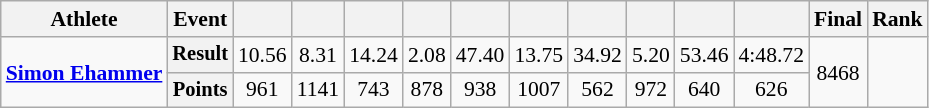<table class=wikitable style=font-size:90%>
<tr>
<th>Athlete</th>
<th>Event</th>
<th></th>
<th></th>
<th></th>
<th></th>
<th></th>
<th></th>
<th></th>
<th></th>
<th></th>
<th></th>
<th>Final</th>
<th>Rank</th>
</tr>
<tr align=center>
<td rowspan=2 style=text-align:left><strong><a href='#'>Simon Ehammer</a></strong></td>
<th style=font-size:95%>Result</th>
<td>10.56</td>
<td>8.31 <strong></strong></td>
<td>14.24</td>
<td>2.08 <strong></strong></td>
<td>47.40 <strong></strong></td>
<td>13.75</td>
<td>34.92</td>
<td>5.20 <strong></strong></td>
<td>53.46</td>
<td>4:48.72 <strong></strong></td>
<td rowspan=2>8468 <strong></strong></td>
<td rowspan=2><strong></strong></td>
</tr>
<tr align=center>
<th style=font-size:95%>Points</th>
<td>961</td>
<td>1141</td>
<td>743</td>
<td>878</td>
<td>938</td>
<td>1007</td>
<td>562</td>
<td>972</td>
<td>640</td>
<td>626</td>
</tr>
</table>
